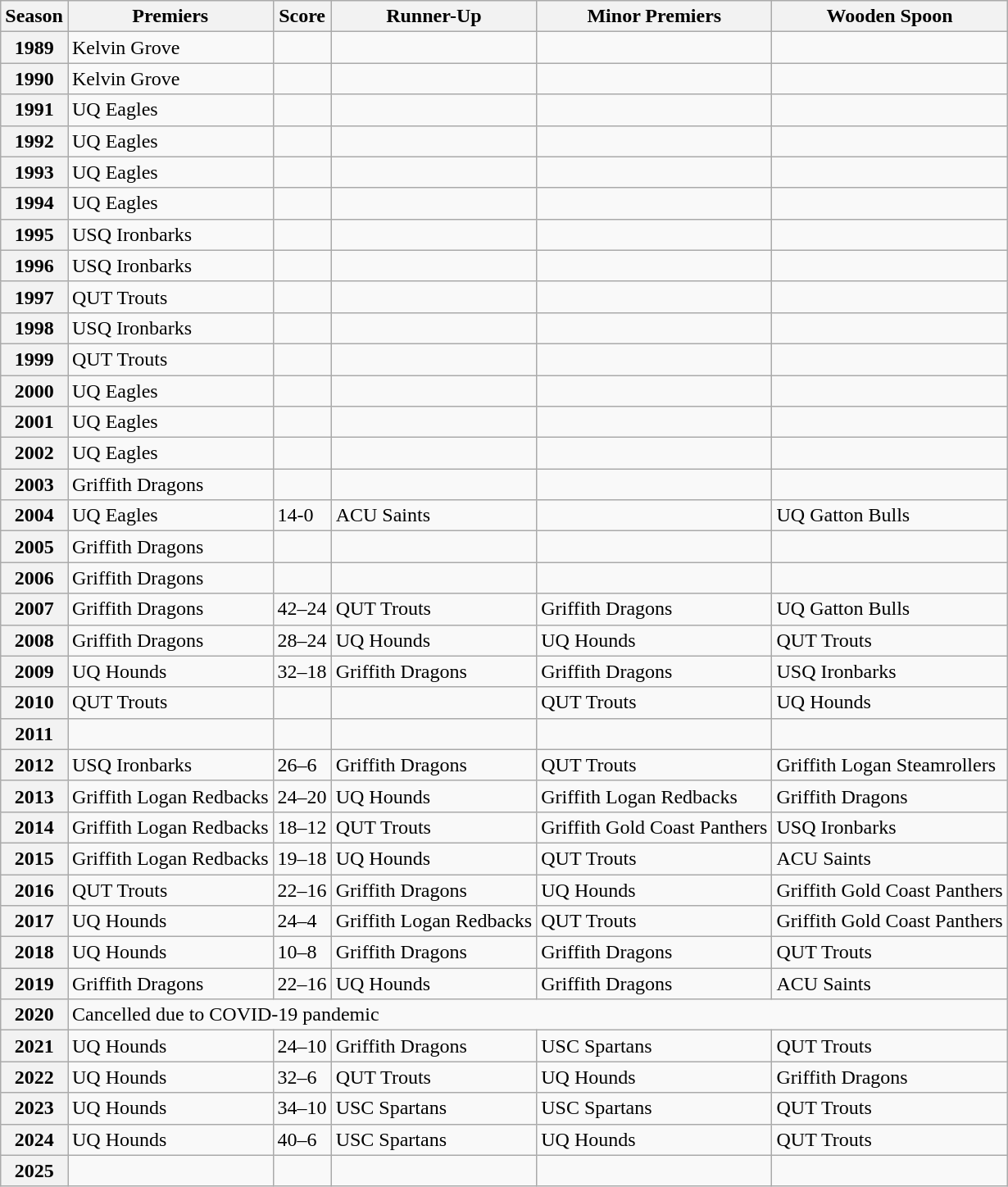<table class="wikitable">
<tr>
<th>Season</th>
<th>Premiers</th>
<th>Score</th>
<th>Runner-Up</th>
<th>Minor Premiers</th>
<th>Wooden Spoon</th>
</tr>
<tr>
<th>1989</th>
<td>Kelvin Grove</td>
<td></td>
<td></td>
<td></td>
<td></td>
</tr>
<tr>
<th>1990</th>
<td>Kelvin Grove</td>
<td></td>
<td></td>
<td></td>
<td></td>
</tr>
<tr>
<th>1991</th>
<td>UQ Eagles</td>
<td></td>
<td></td>
<td></td>
<td></td>
</tr>
<tr>
<th>1992</th>
<td>UQ Eagles</td>
<td></td>
<td></td>
<td></td>
<td></td>
</tr>
<tr>
<th>1993</th>
<td>UQ Eagles</td>
<td></td>
<td></td>
<td></td>
<td></td>
</tr>
<tr>
<th>1994</th>
<td>UQ Eagles</td>
<td></td>
<td></td>
<td></td>
<td></td>
</tr>
<tr>
<th>1995</th>
<td>USQ Ironbarks</td>
<td></td>
<td></td>
<td></td>
<td></td>
</tr>
<tr>
<th>1996</th>
<td>USQ Ironbarks</td>
<td></td>
<td></td>
<td></td>
<td></td>
</tr>
<tr>
<th>1997</th>
<td>QUT Trouts</td>
<td></td>
<td></td>
<td></td>
<td></td>
</tr>
<tr>
<th>1998</th>
<td>USQ Ironbarks</td>
<td></td>
<td></td>
<td></td>
<td></td>
</tr>
<tr>
<th>1999</th>
<td>QUT Trouts</td>
<td></td>
<td></td>
<td></td>
<td></td>
</tr>
<tr>
<th>2000</th>
<td>UQ Eagles</td>
<td></td>
<td></td>
<td></td>
<td></td>
</tr>
<tr>
<th>2001</th>
<td>UQ Eagles</td>
<td></td>
<td></td>
<td></td>
<td></td>
</tr>
<tr>
<th>2002</th>
<td>UQ Eagles</td>
<td></td>
<td></td>
<td></td>
<td></td>
</tr>
<tr>
<th>2003</th>
<td>Griffith Dragons</td>
<td></td>
<td></td>
<td></td>
<td></td>
</tr>
<tr>
<th>2004</th>
<td>UQ Eagles</td>
<td>14-0</td>
<td>ACU Saints</td>
<td></td>
<td>UQ Gatton Bulls</td>
</tr>
<tr>
<th>2005</th>
<td>Griffith Dragons</td>
<td></td>
<td></td>
<td></td>
<td></td>
</tr>
<tr>
<th>2006</th>
<td>Griffith Dragons</td>
<td></td>
<td></td>
<td></td>
<td></td>
</tr>
<tr>
<th>2007</th>
<td>Griffith Dragons</td>
<td>42–24</td>
<td>QUT Trouts</td>
<td>Griffith Dragons</td>
<td>UQ Gatton Bulls</td>
</tr>
<tr>
<th>2008</th>
<td>Griffith Dragons</td>
<td>28–24</td>
<td>UQ Hounds</td>
<td>UQ Hounds</td>
<td>QUT Trouts</td>
</tr>
<tr>
<th>2009</th>
<td>UQ Hounds</td>
<td>32–18</td>
<td>Griffith Dragons</td>
<td>Griffith Dragons</td>
<td>USQ Ironbarks</td>
</tr>
<tr>
<th>2010</th>
<td>QUT Trouts</td>
<td></td>
<td></td>
<td>QUT Trouts</td>
<td>UQ Hounds</td>
</tr>
<tr>
<th>2011</th>
<td></td>
<td></td>
<td></td>
<td></td>
<td></td>
</tr>
<tr>
<th>2012</th>
<td>USQ Ironbarks</td>
<td>26–6</td>
<td>Griffith Dragons</td>
<td>QUT Trouts</td>
<td>Griffith Logan Steamrollers</td>
</tr>
<tr>
<th>2013</th>
<td>Griffith Logan Redbacks</td>
<td>24–20</td>
<td>UQ Hounds</td>
<td>Griffith Logan Redbacks</td>
<td>Griffith Dragons</td>
</tr>
<tr>
<th>2014</th>
<td>Griffith Logan Redbacks</td>
<td>18–12</td>
<td>QUT Trouts</td>
<td>Griffith Gold Coast Panthers</td>
<td>USQ Ironbarks</td>
</tr>
<tr>
<th>2015</th>
<td>Griffith Logan Redbacks</td>
<td>19–18</td>
<td>UQ Hounds</td>
<td>QUT Trouts</td>
<td>ACU Saints</td>
</tr>
<tr>
<th>2016</th>
<td>QUT Trouts</td>
<td>22–16</td>
<td>Griffith Dragons</td>
<td>UQ Hounds</td>
<td>Griffith Gold Coast Panthers</td>
</tr>
<tr>
<th>2017</th>
<td>UQ Hounds</td>
<td>24–4</td>
<td>Griffith Logan Redbacks</td>
<td>QUT Trouts</td>
<td>Griffith Gold Coast Panthers</td>
</tr>
<tr>
<th>2018</th>
<td>UQ Hounds</td>
<td>10–8</td>
<td>Griffith Dragons</td>
<td>Griffith Dragons</td>
<td>QUT Trouts</td>
</tr>
<tr>
<th>2019</th>
<td>Griffith Dragons</td>
<td>22–16</td>
<td>UQ Hounds</td>
<td>Griffith Dragons</td>
<td>ACU Saints</td>
</tr>
<tr>
<th>2020</th>
<td colspan="5">Cancelled due to COVID-19 pandemic</td>
</tr>
<tr>
<th>2021</th>
<td>UQ Hounds</td>
<td>24–10</td>
<td>Griffith Dragons</td>
<td>USC Spartans</td>
<td>QUT Trouts</td>
</tr>
<tr>
<th>2022</th>
<td>UQ Hounds</td>
<td>32–6</td>
<td>QUT Trouts</td>
<td>UQ Hounds</td>
<td>Griffith Dragons</td>
</tr>
<tr>
<th>2023</th>
<td>UQ Hounds</td>
<td>34–10</td>
<td>USC Spartans</td>
<td>USC Spartans</td>
<td>QUT Trouts</td>
</tr>
<tr>
<th>2024</th>
<td>UQ Hounds</td>
<td>40–6</td>
<td>USC Spartans</td>
<td>UQ Hounds</td>
<td>QUT Trouts</td>
</tr>
<tr>
<th>2025</th>
<td></td>
<td></td>
<td></td>
<td></td>
<td></td>
</tr>
</table>
